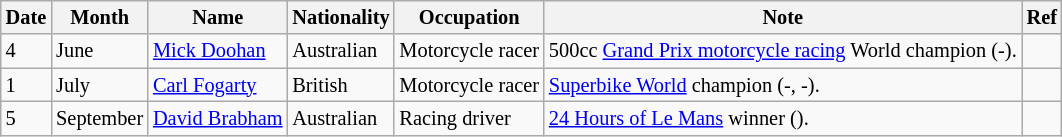<table class="wikitable" style="font-size:85%;">
<tr>
<th>Date</th>
<th>Month</th>
<th>Name</th>
<th>Nationality</th>
<th>Occupation</th>
<th>Note</th>
<th>Ref</th>
</tr>
<tr>
<td>4</td>
<td>June</td>
<td><a href='#'>Mick Doohan</a></td>
<td>Australian</td>
<td>Motorcycle racer</td>
<td>500cc <a href='#'>Grand Prix motorcycle racing</a> World champion (-).</td>
<td></td>
</tr>
<tr>
<td>1</td>
<td>July</td>
<td><a href='#'>Carl Fogarty</a></td>
<td>British</td>
<td>Motorcycle racer</td>
<td><a href='#'>Superbike World</a> champion (-, -).</td>
<td></td>
</tr>
<tr>
<td>5</td>
<td>September</td>
<td><a href='#'>David Brabham</a></td>
<td>Australian</td>
<td>Racing driver</td>
<td><a href='#'>24 Hours of Le Mans</a> winner ().</td>
<td></td>
</tr>
</table>
